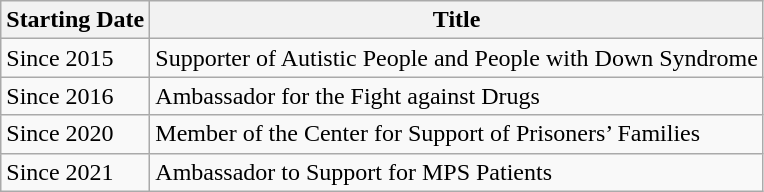<table class="wikitable">
<tr>
<th>Starting Date</th>
<th>Title</th>
</tr>
<tr>
<td>Since 2015</td>
<td>Supporter of Autistic People and People with Down  Syndrome</td>
</tr>
<tr>
<td>Since 2016</td>
<td>Ambassador for the Fight against Drugs</td>
</tr>
<tr>
<td>Since 2020</td>
<td>Member of the Center for Support of Prisoners’ Families</td>
</tr>
<tr>
<td>Since 2021</td>
<td>Ambassador to Support for MPS Patients</td>
</tr>
</table>
